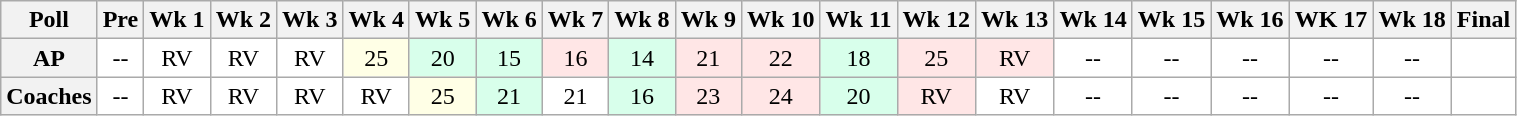<table class="wikitable" style="white-space:nowrap;">
<tr>
<th>Poll</th>
<th>Pre</th>
<th>Wk 1</th>
<th>Wk 2</th>
<th>Wk 3</th>
<th>Wk 4</th>
<th>Wk 5</th>
<th>Wk 6</th>
<th>Wk 7</th>
<th>Wk 8</th>
<th>Wk 9</th>
<th>Wk 10</th>
<th>Wk 11</th>
<th>Wk 12</th>
<th>Wk 13</th>
<th>Wk 14</th>
<th>Wk 15</th>
<th>Wk 16</th>
<th>WK 17</th>
<th>Wk 18</th>
<th>Final</th>
</tr>
<tr style="text-align:center;">
<th>AP</th>
<td style="background:#FFF;">--</td>
<td style="background:#FFF;">RV</td>
<td style="background:#FFF;">RV</td>
<td style="background:#FFF;">RV</td>
<td style="background:#FFFFE6;">25</td>
<td style="background:#D8FFEB;">20</td>
<td style="background:#D8FFEB;">15</td>
<td style="background:#FFE6E6;">16</td>
<td style="background:#D8FFEB;">14</td>
<td style="background:#FFE6E6;">21</td>
<td style="background:#FFE6E6;">22</td>
<td style="background:#D8FFEB;">18</td>
<td style="background:#FFE6E6;">25</td>
<td style="background:#FFE6E6;">RV</td>
<td style="background:#FFF;">--</td>
<td style="background:#FFF;">--</td>
<td style="background:#FFF;">--</td>
<td style="background:#FFF;">--</td>
<td style="background:#FFF;">--</td>
<td style="background:#FFF;"></td>
</tr>
<tr style="text-align:center;">
<th>Coaches</th>
<td style="background:#FFF;">--</td>
<td style="background:#FFF;">RV</td>
<td style="background:#FFF;">RV</td>
<td style="background:#FFF;">RV</td>
<td style="background:#FFF;">RV</td>
<td style="background:#FFFFE6;">25</td>
<td style="background:#D8FFEB;">21</td>
<td style="background:#FFF;">21</td>
<td style="background:#D8FFEB;">16</td>
<td style="background:#FFE6E6;">23</td>
<td style="background:#FFE6E6;">24</td>
<td style="background:#D8FFEB;">20</td>
<td style="background:#FFE6E6;">RV</td>
<td style="background:#FFF;">RV</td>
<td style="background:#FFF;">--</td>
<td style="background:#FFF;">--</td>
<td style="background:#FFF;">--</td>
<td style="background:#FFF;">--</td>
<td style="background:#FFF;">--</td>
<td style="background:#FFF;"></td>
</tr>
</table>
